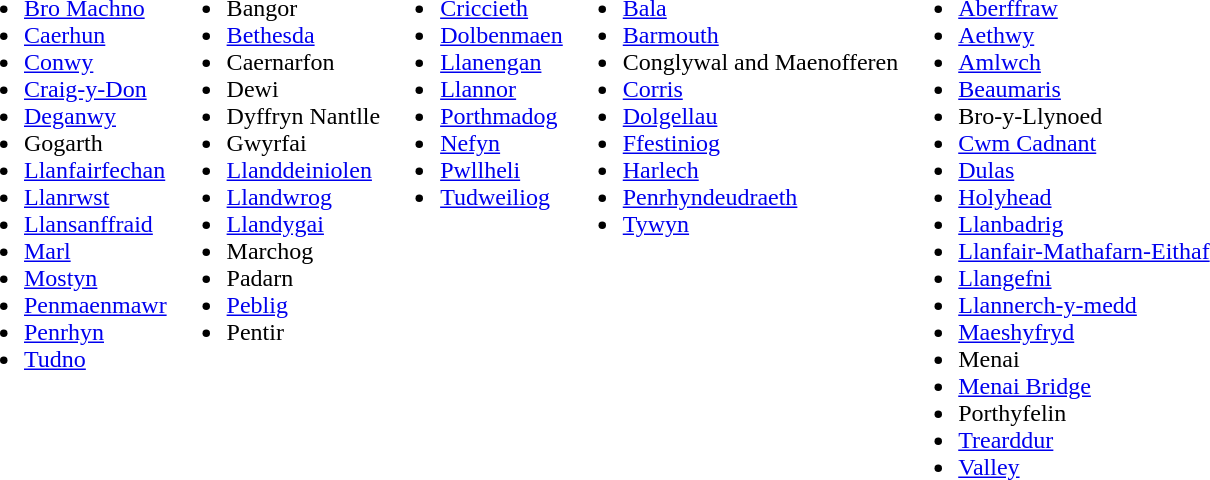<table border="0" cellpadding="0" cellspacing="0">
<tr>
<td style="vertical-align:top"><br><ul><li><a href='#'>Bro Machno</a></li><li><a href='#'>Caerhun</a></li><li><a href='#'>Conwy</a></li><li><a href='#'>Craig-y-Don</a></li><li><a href='#'>Deganwy</a></li><li>Gogarth</li><li><a href='#'>Llanfairfechan</a></li><li><a href='#'>Llanrwst</a></li><li><a href='#'>Llansanffraid</a></li><li><a href='#'>Marl</a></li><li><a href='#'>Mostyn</a></li><li><a href='#'>Penmaenmawr</a></li><li><a href='#'>Penrhyn</a></li><li><a href='#'>Tudno</a></li></ul></td>
<td style="vertical-align:top"><br><ul><li>Bangor</li><li><a href='#'>Bethesda</a></li><li>Caernarfon</li><li>Dewi</li><li>Dyffryn Nantlle</li><li>Gwyrfai</li><li><a href='#'>Llanddeiniolen</a></li><li><a href='#'>Llandwrog</a></li><li><a href='#'>Llandygai</a></li><li>Marchog</li><li>Padarn</li><li><a href='#'>Peblig</a></li><li>Pentir</li></ul></td>
<td style="vertical-align:top"><br><ul><li><a href='#'>Criccieth</a></li><li><a href='#'>Dolbenmaen</a></li><li><a href='#'>Llanengan</a></li><li><a href='#'>Llannor</a></li><li><a href='#'>Porthmadog</a></li><li><a href='#'>Nefyn</a></li><li><a href='#'>Pwllheli</a></li><li><a href='#'>Tudweiliog</a></li></ul></td>
<td style="vertical-align:top"><br><ul><li><a href='#'>Bala</a></li><li><a href='#'>Barmouth</a></li><li>Conglywal and Maenofferen</li><li><a href='#'>Corris</a></li><li><a href='#'>Dolgellau</a></li><li><a href='#'>Ffestiniog</a></li><li><a href='#'>Harlech</a></li><li><a href='#'>Penrhyndeudraeth</a></li><li><a href='#'>Tywyn</a></li></ul></td>
<td style="vertical-align:top"><br><ul><li><a href='#'>Aberffraw</a></li><li><a href='#'>Aethwy</a></li><li><a href='#'>Amlwch</a></li><li><a href='#'>Beaumaris</a></li><li>Bro-y-Llynoed</li><li><a href='#'>Cwm Cadnant</a></li><li><a href='#'>Dulas</a></li><li><a href='#'>Holyhead</a></li><li><a href='#'>Llanbadrig</a></li><li><a href='#'>Llanfair-Mathafarn-Eithaf</a></li><li><a href='#'>Llangefni</a></li><li><a href='#'>Llannerch-y-medd</a></li><li><a href='#'>Maeshyfryd</a></li><li>Menai</li><li><a href='#'>Menai Bridge</a></li><li>Porthyfelin</li><li><a href='#'>Trearddur</a></li><li><a href='#'>Valley</a></li></ul></td>
</tr>
</table>
